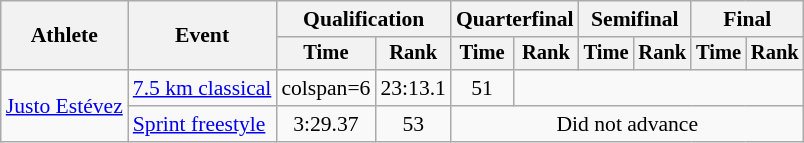<table class="wikitable" style="font-size:90%">
<tr>
<th rowspan="2">Athlete</th>
<th rowspan="2">Event</th>
<th colspan="2">Qualification</th>
<th colspan="2">Quarterfinal</th>
<th colspan="2">Semifinal</th>
<th colspan="2">Final</th>
</tr>
<tr style="font-size:95%">
<th>Time</th>
<th>Rank</th>
<th>Time</th>
<th>Rank</th>
<th>Time</th>
<th>Rank</th>
<th>Time</th>
<th>Rank</th>
</tr>
<tr align=center>
<td align=left rowspan=2><a href='#'>Justo Estévez</a></td>
<td align=left><a href='#'>7.5 km classical</a></td>
<td>colspan=6</td>
<td>23:13.1</td>
<td>51</td>
</tr>
<tr align=center>
<td align=left><a href='#'>Sprint freestyle</a></td>
<td>3:29.37</td>
<td>53</td>
<td colspan=6>Did not advance</td>
</tr>
</table>
